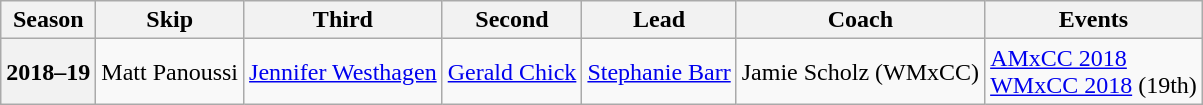<table class="wikitable">
<tr>
<th scope="col">Season</th>
<th scope="col">Skip</th>
<th scope="col">Third</th>
<th scope="col">Second</th>
<th scope="col">Lead</th>
<th scope="col">Coach</th>
<th scope="col">Events</th>
</tr>
<tr>
<th scope="row">2018–19</th>
<td>Matt Panoussi</td>
<td><a href='#'>Jennifer Westhagen</a></td>
<td><a href='#'>Gerald Chick</a></td>
<td><a href='#'>Stephanie Barr</a></td>
<td>Jamie Scholz (WMxCC)</td>
<td><a href='#'>AMxCC 2018</a> <br><a href='#'>WMxCC 2018</a> (19th)</td>
</tr>
</table>
